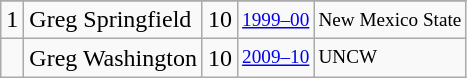<table class="wikitable">
<tr>
</tr>
<tr>
<td>1</td>
<td>Greg Springfield</td>
<td>10</td>
<td style="font-size:80%;"><a href='#'>1999–00</a></td>
<td style="font-size:80%;">New Mexico State</td>
</tr>
<tr>
<td></td>
<td>Greg Washington</td>
<td>10</td>
<td style="font-size:80%;"><a href='#'>2009–10</a></td>
<td style="font-size:80%;">UNCW</td>
</tr>
</table>
